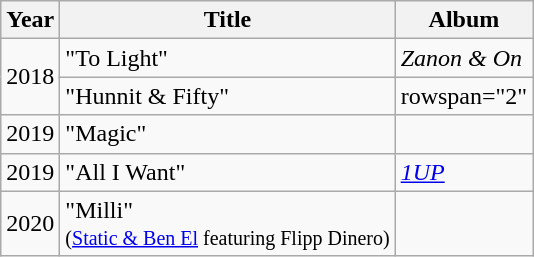<table class="wikitable">
<tr>
<th>Year</th>
<th>Title</th>
<th>Album</th>
</tr>
<tr>
<td rowspan="2">2018</td>
<td>"To Light"<br></td>
<td><em>Zanon & On</em></td>
</tr>
<tr>
<td>"Hunnit & Fifty"<br></td>
<td>rowspan="2" </td>
</tr>
<tr>
<td>2019</td>
<td>"Magic"<br></td>
</tr>
<tr>
<td>2019</td>
<td>"All I Want"<br></td>
<td><em><a href='#'>1UP</a></em></td>
</tr>
<tr>
<td>2020</td>
<td>"Milli"<br><small>(<a href='#'>Static & Ben El</a> featuring Flipp Dinero)</small></td>
<td></td>
</tr>
</table>
